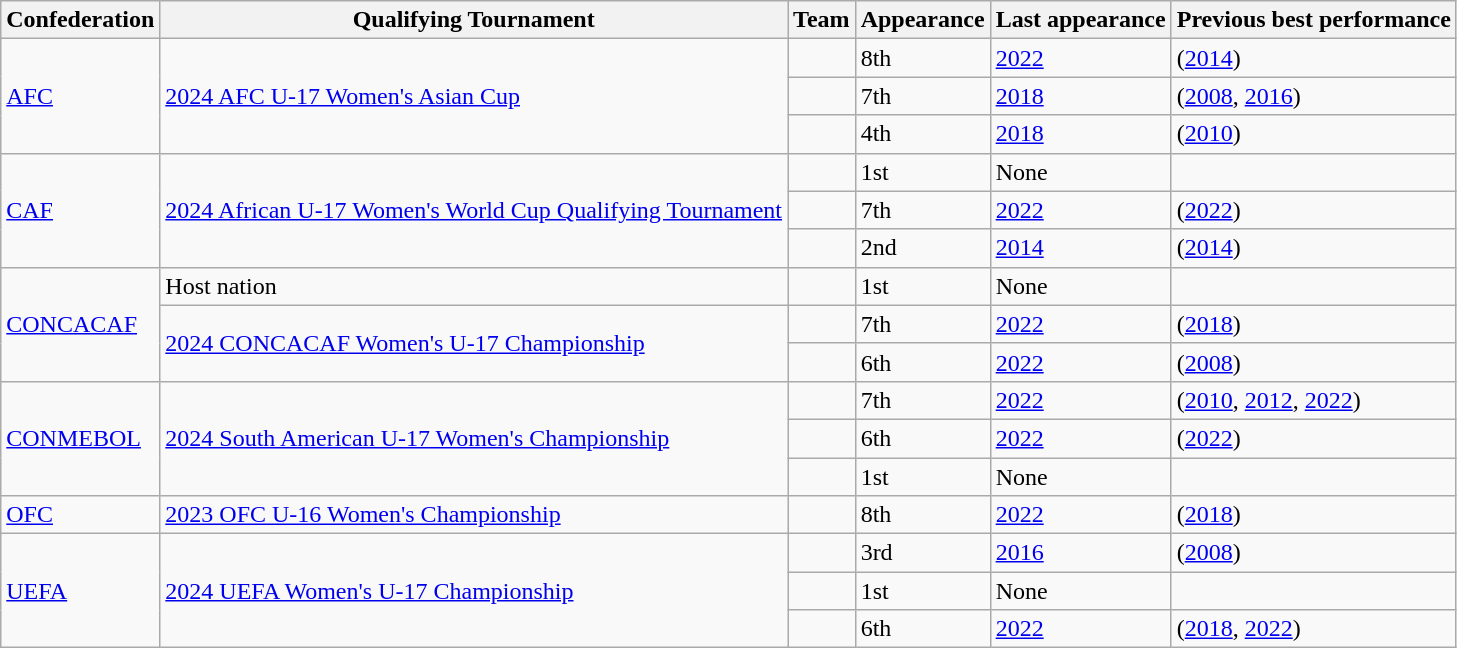<table class="wikitable sortable">
<tr>
<th>Confederation</th>
<th>Qualifying Tournament</th>
<th>Team</th>
<th data-sort-type="number">Appearance</th>
<th>Last appearance</th>
<th>Previous best performance</th>
</tr>
<tr>
<td rowspan=3><a href='#'>AFC</a> <br></td>
<td rowspan=3><a href='#'>2024 AFC U-17 Women's Asian Cup</a></td>
<td></td>
<td>8th</td>
<td><a href='#'>2022</a></td>
<td> (<a href='#'>2014</a>)</td>
</tr>
<tr>
<td></td>
<td>7th</td>
<td><a href='#'>2018</a></td>
<td> (<a href='#'>2008</a>, <a href='#'>2016</a>)</td>
</tr>
<tr>
<td></td>
<td>4th</td>
<td><a href='#'>2018</a></td>
<td> (<a href='#'>2010</a>)</td>
</tr>
<tr>
<td rowspan=3><a href='#'>CAF</a> <br></td>
<td rowspan=3><a href='#'>2024 African U-17 Women's World Cup Qualifying Tournament</a></td>
<td></td>
<td>1st</td>
<td>None</td>
<td></td>
</tr>
<tr>
<td></td>
<td>7th</td>
<td><a href='#'>2022</a></td>
<td> (<a href='#'>2022</a>)</td>
</tr>
<tr>
<td></td>
<td>2nd</td>
<td><a href='#'>2014</a></td>
<td> (<a href='#'>2014</a>)</td>
</tr>
<tr>
<td rowspan=3><a href='#'>CONCACAF</a> <br></td>
<td>Host nation</td>
<td></td>
<td>1st</td>
<td>None</td>
<td></td>
</tr>
<tr>
<td rowspan=2><a href='#'>2024 CONCACAF Women's U-17 Championship</a></td>
<td></td>
<td>7th</td>
<td><a href='#'>2022</a></td>
<td> (<a href='#'>2018</a>)</td>
</tr>
<tr>
<td></td>
<td>6th</td>
<td><a href='#'>2022</a></td>
<td> (<a href='#'>2008</a>)</td>
</tr>
<tr>
<td rowspan=3><a href='#'>CONMEBOL</a> <br></td>
<td rowspan=3><a href='#'>2024 South American U-17 Women's Championship</a></td>
<td></td>
<td>7th</td>
<td><a href='#'>2022</a></td>
<td> (<a href='#'>2010</a>, <a href='#'>2012</a>, <a href='#'>2022</a>)</td>
</tr>
<tr>
<td></td>
<td>6th</td>
<td><a href='#'>2022</a></td>
<td> (<a href='#'>2022</a>)</td>
</tr>
<tr>
<td></td>
<td>1st</td>
<td>None</td>
<td></td>
</tr>
<tr>
<td><a href='#'>OFC</a> <br></td>
<td><a href='#'>2023 OFC U-16 Women's Championship</a></td>
<td></td>
<td>8th</td>
<td><a href='#'>2022</a></td>
<td> (<a href='#'>2018</a>)</td>
</tr>
<tr>
<td rowspan=3><a href='#'>UEFA</a> <br></td>
<td rowspan=3><a href='#'>2024 UEFA Women's U-17 Championship</a></td>
<td></td>
<td>3rd</td>
<td><a href='#'>2016</a></td>
<td>  (<a href='#'>2008</a>)</td>
</tr>
<tr>
<td></td>
<td>1st</td>
<td>None</td>
<td></td>
</tr>
<tr>
<td></td>
<td>6th</td>
<td><a href='#'>2022</a></td>
<td> (<a href='#'>2018</a>, <a href='#'>2022</a>)</td>
</tr>
</table>
